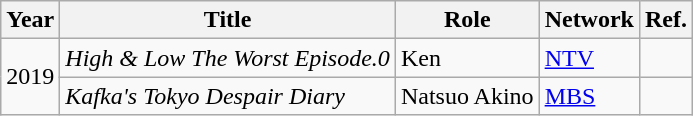<table class="wikitable">
<tr>
<th>Year</th>
<th>Title</th>
<th>Role</th>
<th>Network</th>
<th>Ref.</th>
</tr>
<tr>
<td rowspan="2">2019</td>
<td><em>High & Low The Worst Episode.0</em></td>
<td>Ken</td>
<td><a href='#'>NTV</a></td>
<td></td>
</tr>
<tr>
<td><em>Kafka's Tokyo Despair Diary</em></td>
<td>Natsuo Akino</td>
<td><a href='#'>MBS</a></td>
<td></td>
</tr>
</table>
